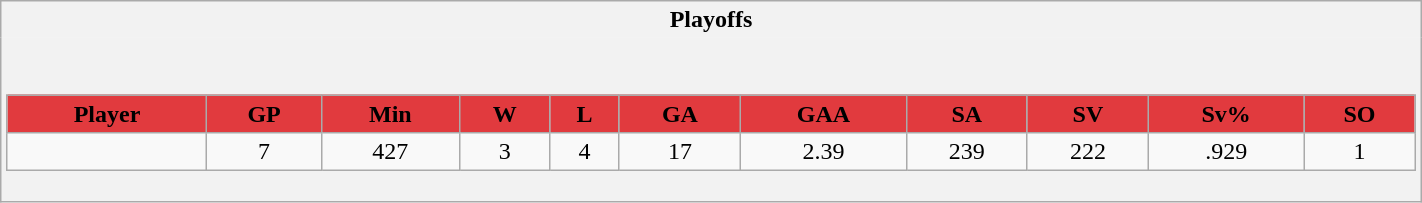<table class="wikitable" style="border: 1px solid #aaa;" width="75%">
<tr>
<th style="border: 0;">Playoffs</th>
</tr>
<tr>
<td style="background: #f2f2f2; border: 0; text-align: center;"><br><table class="wikitable sortable" width="100%">
<tr>
<th style="background:#E13A3E; color:#black">Player</th>
<th style="background:#E13A3E; color:#black">GP</th>
<th style="background:#E13A3E; color:#black">Min</th>
<th style="background:#E13A3E; color:#black">W</th>
<th style="background:#E13A3E; color:#black">L</th>
<th style="background:#E13A3E; color:#black">GA</th>
<th style="background:#E13A3E; color:#black">GAA</th>
<th style="background:#E13A3E; color:#black">SA</th>
<th style="background:#E13A3E; color:#black">SV</th>
<th style="background:#E13A3E; color:#black">Sv%</th>
<th style="background:#E13A3E; color:#black">SO</th>
</tr>
<tr align=center>
<td></td>
<td>7</td>
<td>427</td>
<td>3</td>
<td>4</td>
<td>17</td>
<td>2.39</td>
<td>239</td>
<td>222</td>
<td>.929</td>
<td>1</td>
</tr>
</table>
</td>
</tr>
</table>
